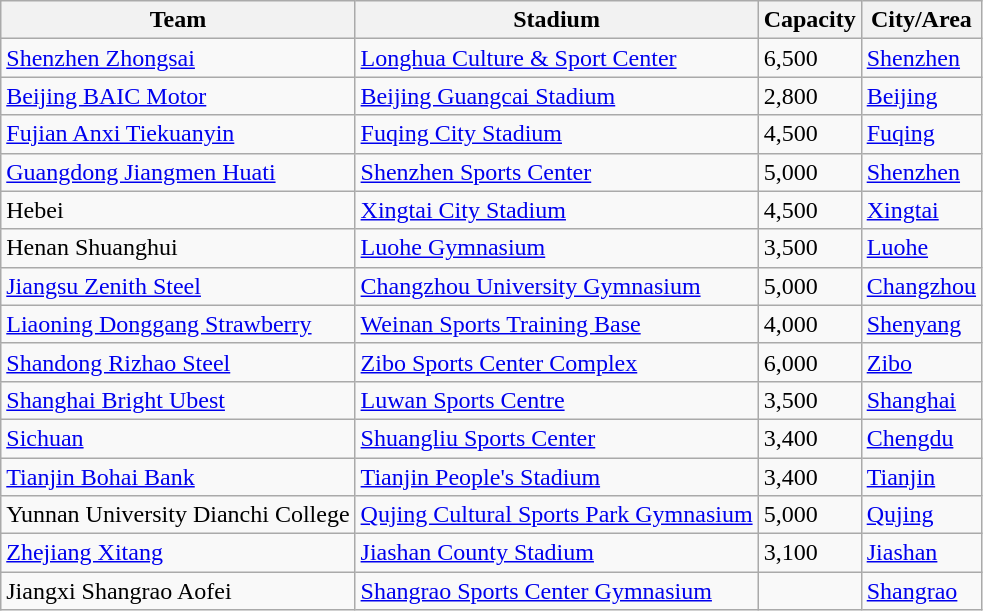<table class="wikitable sortable">
<tr>
<th>Team</th>
<th>Stadium</th>
<th>Capacity</th>
<th>City/Area</th>
</tr>
<tr>
<td><a href='#'>Shenzhen Zhongsai</a></td>
<td><a href='#'>Longhua Culture & Sport Center</a></td>
<td>6,500</td>
<td><a href='#'>Shenzhen</a></td>
</tr>
<tr>
<td><a href='#'>Beijing BAIC Motor</a></td>
<td><a href='#'>Beijing Guangcai Stadium</a></td>
<td>2,800</td>
<td><a href='#'>Beijing</a></td>
</tr>
<tr>
<td><a href='#'>Fujian Anxi Tiekuanyin</a></td>
<td><a href='#'>Fuqing City Stadium</a></td>
<td>4,500</td>
<td><a href='#'>Fuqing</a></td>
</tr>
<tr>
<td><a href='#'>Guangdong Jiangmen Huati</a></td>
<td><a href='#'>Shenzhen Sports Center</a></td>
<td>5,000</td>
<td><a href='#'>Shenzhen</a></td>
</tr>
<tr>
<td>Hebei</td>
<td><a href='#'>Xingtai City Stadium</a></td>
<td>4,500</td>
<td><a href='#'>Xingtai</a></td>
</tr>
<tr>
<td>Henan Shuanghui</td>
<td><a href='#'>Luohe Gymnasium</a></td>
<td>3,500</td>
<td><a href='#'>Luohe</a></td>
</tr>
<tr>
<td><a href='#'>Jiangsu Zenith Steel</a></td>
<td><a href='#'>Changzhou University Gymnasium</a></td>
<td>5,000</td>
<td><a href='#'>Changzhou</a></td>
</tr>
<tr>
<td><a href='#'>Liaoning Donggang Strawberry</a></td>
<td><a href='#'>Weinan Sports Training Base</a></td>
<td>4,000</td>
<td><a href='#'>Shenyang</a></td>
</tr>
<tr>
<td><a href='#'>Shandong Rizhao Steel</a></td>
<td><a href='#'>Zibo Sports Center Complex</a></td>
<td>6,000</td>
<td><a href='#'>Zibo</a></td>
</tr>
<tr>
<td><a href='#'>Shanghai Bright Ubest</a></td>
<td><a href='#'>Luwan Sports Centre</a></td>
<td>3,500</td>
<td><a href='#'>Shanghai</a></td>
</tr>
<tr>
<td><a href='#'>Sichuan</a></td>
<td><a href='#'>Shuangliu Sports Center</a></td>
<td>3,400</td>
<td><a href='#'>Chengdu</a></td>
</tr>
<tr>
<td><a href='#'>Tianjin Bohai Bank</a></td>
<td><a href='#'>Tianjin People's Stadium</a></td>
<td>3,400</td>
<td><a href='#'>Tianjin</a></td>
</tr>
<tr>
<td>Yunnan University Dianchi College</td>
<td><a href='#'>Qujing Cultural Sports Park Gymnasium</a></td>
<td>5,000</td>
<td><a href='#'>Qujing</a></td>
</tr>
<tr>
<td><a href='#'>Zhejiang Xitang</a></td>
<td><a href='#'>Jiashan County Stadium</a></td>
<td>3,100</td>
<td><a href='#'>Jiashan</a></td>
</tr>
<tr>
<td>Jiangxi Shangrao Aofei</td>
<td><a href='#'>Shangrao Sports Center Gymnasium</a></td>
<td></td>
<td><a href='#'>Shangrao</a></td>
</tr>
</table>
